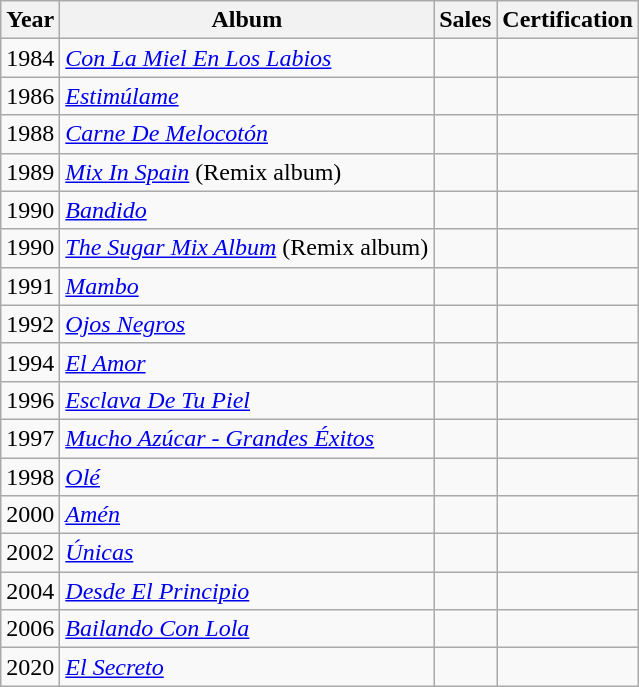<table class="wikitable">
<tr>
<th>Year</th>
<th>Album</th>
<th>Sales</th>
<th>Certification</th>
</tr>
<tr>
<td>1984</td>
<td><em><a href='#'>Con La Miel En Los Labios</a></em></td>
<td></td>
<td></td>
</tr>
<tr>
<td>1986</td>
<td><em><a href='#'>Estimúlame</a></em></td>
<td></td>
<td></td>
</tr>
<tr>
<td>1988</td>
<td><em><a href='#'>Carne De Melocotón</a></em></td>
<td></td>
<td></td>
</tr>
<tr>
<td>1989</td>
<td><em><a href='#'>Mix In Spain</a></em> (Remix album)</td>
<td></td>
<td></td>
</tr>
<tr>
<td>1990</td>
<td><em><a href='#'>Bandido</a></em></td>
<td></td>
<td></td>
</tr>
<tr>
<td>1990</td>
<td><em><a href='#'>The Sugar Mix Album</a></em> (Remix album)</td>
<td></td>
<td></td>
</tr>
<tr>
<td>1991</td>
<td><em><a href='#'>Mambo</a></em></td>
<td></td>
<td></td>
</tr>
<tr>
<td>1992</td>
<td><em><a href='#'>Ojos Negros</a></em></td>
<td></td>
<td></td>
</tr>
<tr>
<td>1994</td>
<td><em><a href='#'>El Amor</a></em></td>
<td></td>
<td></td>
</tr>
<tr>
<td>1996</td>
<td><em><a href='#'>Esclava De Tu Piel</a></em></td>
<td></td>
<td></td>
</tr>
<tr>
<td>1997</td>
<td><em><a href='#'>Mucho Azúcar - Grandes Éxitos</a></em></td>
<td></td>
<td></td>
</tr>
<tr>
<td>1998</td>
<td><em><a href='#'>Olé</a></em></td>
<td></td>
<td></td>
</tr>
<tr>
<td>2000</td>
<td><em><a href='#'>Amén</a></em></td>
<td></td>
<td></td>
</tr>
<tr>
<td>2002</td>
<td><em><a href='#'>Únicas</a></em></td>
<td></td>
<td></td>
</tr>
<tr>
<td>2004</td>
<td><em><a href='#'>Desde El Principio</a></em></td>
<td></td>
<td></td>
</tr>
<tr>
<td>2006</td>
<td><em><a href='#'>Bailando Con Lola</a></em></td>
<td></td>
<td></td>
</tr>
<tr>
<td>2020</td>
<td><em><a href='#'>El Secreto</a></em></td>
<td></td>
<td></td>
</tr>
</table>
